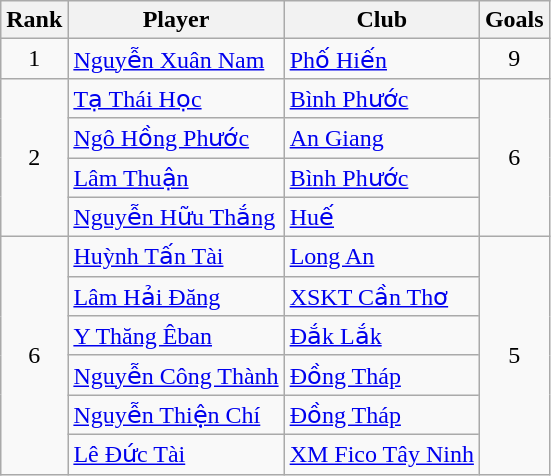<table class="wikitable" style="text-align:center;">
<tr>
<th>Rank</th>
<th>Player</th>
<th>Club</th>
<th>Goals</th>
</tr>
<tr>
<td>1</td>
<td align="left"> <a href='#'>Nguyễn Xuân Nam</a></td>
<td align="left"><a href='#'>Phố Hiến</a></td>
<td>9</td>
</tr>
<tr>
<td rowspan="4">2</td>
<td align="left"> <a href='#'>Tạ Thái Học</a></td>
<td align="left"><a href='#'>Bình Phước</a></td>
<td rowspan="4">6</td>
</tr>
<tr>
<td align="left"> <a href='#'>Ngô Hồng Phước</a></td>
<td align="left"><a href='#'>An Giang</a></td>
</tr>
<tr>
<td align="left"> <a href='#'>Lâm Thuận</a></td>
<td align="left"><a href='#'>Bình Phước</a></td>
</tr>
<tr>
<td align="left"> <a href='#'>Nguyễn Hữu Thắng</a></td>
<td align="left"><a href='#'>Huế</a></td>
</tr>
<tr>
<td rowspan="6">6</td>
<td align="left"> <a href='#'>Huỳnh Tấn Tài</a></td>
<td align="left"><a href='#'>Long An</a></td>
<td rowspan="6">5</td>
</tr>
<tr>
<td align="left"> <a href='#'>Lâm Hải Đăng</a></td>
<td align="left"><a href='#'>XSKT Cần Thơ</a></td>
</tr>
<tr>
<td align="left"> <a href='#'>Y Thăng Êban</a></td>
<td align="left"><a href='#'>Đắk Lắk</a></td>
</tr>
<tr>
<td align="left"> <a href='#'>Nguyễn Công Thành</a></td>
<td align="left"><a href='#'>Đồng Tháp</a></td>
</tr>
<tr>
<td align="left"> <a href='#'>Nguyễn Thiện Chí</a></td>
<td align="left"><a href='#'>Đồng Tháp</a></td>
</tr>
<tr>
<td align="left"> <a href='#'>Lê Đức Tài</a></td>
<td align="left"><a href='#'>XM Fico Tây Ninh</a></td>
</tr>
</table>
